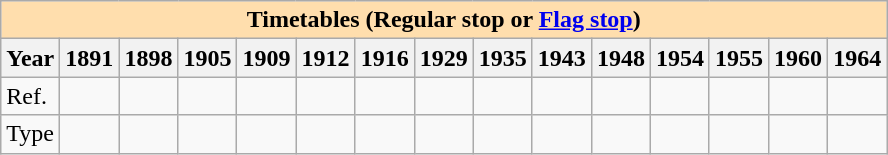<table class="wikitable">
<tr>
<th colspan="15" style="background:#ffdead;">Timetables (Regular stop or <a href='#'>Flag stop</a>)</th>
</tr>
<tr>
<th>Year</th>
<th>1891</th>
<th>1898</th>
<th>1905</th>
<th>1909</th>
<th>1912</th>
<th>1916</th>
<th>1929</th>
<th>1935</th>
<th>1943</th>
<th>1948</th>
<th>1954</th>
<th>1955</th>
<th>1960</th>
<th>1964</th>
</tr>
<tr>
<td>Ref.</td>
<td></td>
<td></td>
<td></td>
<td></td>
<td></td>
<td></td>
<td></td>
<td></td>
<td></td>
<td></td>
<td></td>
<td></td>
<td></td>
<td></td>
</tr>
<tr>
<td>Type</td>
<td></td>
<td></td>
<td></td>
<td></td>
<td></td>
<td></td>
<td></td>
<td></td>
<td></td>
<td></td>
<td></td>
<td></td>
<td></td>
<td></td>
</tr>
</table>
